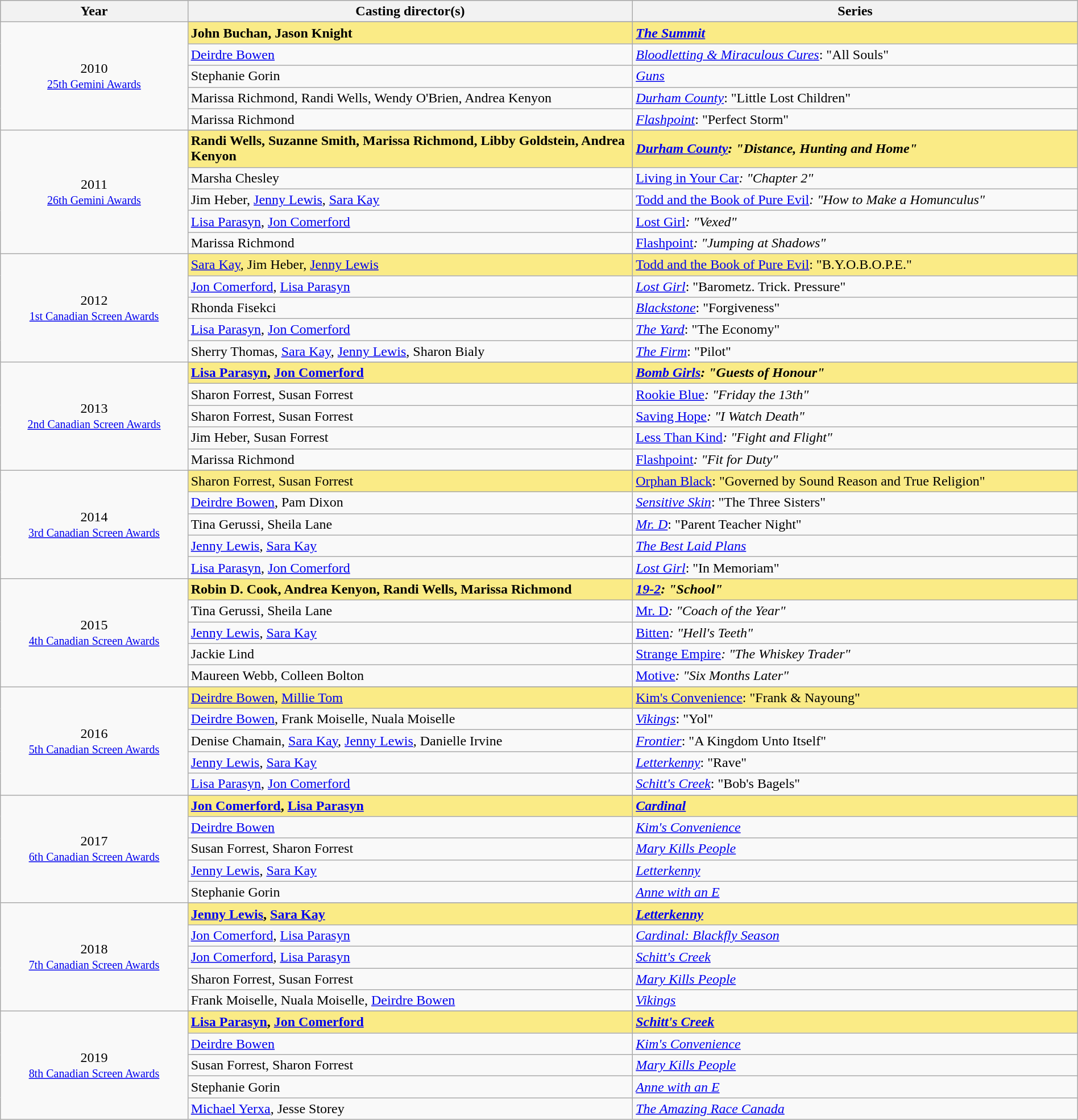<table class="wikitable" style="width:100%;">
<tr style="background:#bebebe;">
<th style="width:8%;">Year</th>
<th style="width:19%;">Casting director(s)</th>
<th style="width:19%;">Series</th>
</tr>
<tr>
<td rowspan="6" align="center">2010 <br> <small><a href='#'>25th Gemini Awards</a></small></td>
</tr>
<tr style="background:#FAEB86;">
<td><strong>John Buchan, Jason Knight</strong></td>
<td><strong><em><a href='#'>The Summit</a></em></strong></td>
</tr>
<tr>
<td><a href='#'>Deirdre Bowen</a></td>
<td><em><a href='#'>Bloodletting & Miraculous Cures</a></em>: "All Souls"</td>
</tr>
<tr>
<td>Stephanie Gorin</td>
<td><em><a href='#'>Guns</a></em></td>
</tr>
<tr>
<td>Marissa Richmond, Randi Wells, Wendy O'Brien, Andrea Kenyon</td>
<td><em><a href='#'>Durham County</a></em>: "Little Lost Children"</td>
</tr>
<tr>
<td>Marissa Richmond</td>
<td><em><a href='#'>Flashpoint</a></em>: "Perfect Storm"</td>
</tr>
<tr>
<td rowspan="6" align="center">2011 <br> <small><a href='#'>26th Gemini Awards</a></small></td>
</tr>
<tr style="background:#FAEB86;">
<td><strong>Randi Wells, Suzanne Smith, Marissa Richmond, Libby Goldstein, Andrea Kenyon</strong></td>
<td><strong><em><a href='#'>Durham County</a><em>: "Distance, Hunting and Home"<strong></td>
</tr>
<tr>
<td>Marsha Chesley</td>
<td></em><a href='#'>Living in Your Car</a><em>: "Chapter 2"</td>
</tr>
<tr>
<td>Jim Heber, <a href='#'>Jenny Lewis</a>, <a href='#'>Sara Kay</a></td>
<td></em><a href='#'>Todd and the Book of Pure Evil</a><em>: "How to Make a Homunculus"</td>
</tr>
<tr>
<td><a href='#'>Lisa Parasyn</a>, <a href='#'>Jon Comerford</a></td>
<td></em><a href='#'>Lost Girl</a><em>: "Vexed"</td>
</tr>
<tr>
<td>Marissa Richmond</td>
<td></em><a href='#'>Flashpoint</a><em>: "Jumping at Shadows"</td>
</tr>
<tr>
<td rowspan="6" align="center">2012 <br> <small><a href='#'>1st Canadian Screen Awards</a></small></td>
</tr>
<tr style="background:#FAEB86;">
<td></strong><a href='#'>Sara Kay</a>, Jim Heber, <a href='#'>Jenny Lewis</a><strong></td>
<td></em></strong><a href='#'>Todd and the Book of Pure Evil</a></em>: "B.Y.O.B.O.P.E."</strong></td>
</tr>
<tr>
<td><a href='#'>Jon Comerford</a>, <a href='#'>Lisa Parasyn</a></td>
<td><em><a href='#'>Lost Girl</a></em>: "Barometz. Trick. Pressure"</td>
</tr>
<tr>
<td>Rhonda Fisekci</td>
<td><em><a href='#'>Blackstone</a></em>: "Forgiveness"</td>
</tr>
<tr>
<td><a href='#'>Lisa Parasyn</a>, <a href='#'>Jon Comerford</a></td>
<td><em><a href='#'>The Yard</a></em>: "The Economy"</td>
</tr>
<tr>
<td>Sherry Thomas, <a href='#'>Sara Kay</a>, <a href='#'>Jenny Lewis</a>, Sharon Bialy</td>
<td><em><a href='#'>The Firm</a></em>: "Pilot"</td>
</tr>
<tr>
<td rowspan="6" align="center">2013 <br> <small><a href='#'>2nd Canadian Screen Awards</a></small></td>
</tr>
<tr style="background:#FAEB86;">
<td><strong><a href='#'>Lisa Parasyn</a>, <a href='#'>Jon Comerford</a></strong></td>
<td><strong><em><a href='#'>Bomb Girls</a><em>: "Guests of Honour"<strong></td>
</tr>
<tr>
<td>Sharon Forrest, Susan Forrest</td>
<td></em><a href='#'>Rookie Blue</a><em>: "Friday the 13th"</td>
</tr>
<tr>
<td>Sharon Forrest, Susan Forrest</td>
<td></em><a href='#'>Saving Hope</a><em>: "I Watch Death"</td>
</tr>
<tr>
<td>Jim Heber, Susan Forrest</td>
<td></em><a href='#'>Less Than Kind</a><em>: "Fight and Flight"</td>
</tr>
<tr>
<td>Marissa Richmond</td>
<td></em><a href='#'>Flashpoint</a><em>: "Fit for Duty"</td>
</tr>
<tr>
<td rowspan="6" align="center">2014 <br> <small><a href='#'>3rd Canadian Screen Awards</a></small></td>
</tr>
<tr style="background:#FAEB86;">
<td></strong>Sharon Forrest, Susan Forrest<strong></td>
<td></em></strong><a href='#'>Orphan Black</a></em>: "Governed by Sound Reason and True Religion"</strong></td>
</tr>
<tr>
<td><a href='#'>Deirdre Bowen</a>, Pam Dixon</td>
<td><em><a href='#'>Sensitive Skin</a></em>: "The Three Sisters"</td>
</tr>
<tr>
<td>Tina Gerussi, Sheila Lane</td>
<td><em><a href='#'>Mr. D</a></em>: "Parent Teacher Night"</td>
</tr>
<tr>
<td><a href='#'>Jenny Lewis</a>, <a href='#'>Sara Kay</a></td>
<td><em><a href='#'>The Best Laid Plans</a></em></td>
</tr>
<tr>
<td><a href='#'>Lisa Parasyn</a>, <a href='#'>Jon Comerford</a></td>
<td><em><a href='#'>Lost Girl</a></em>: "In Memoriam"</td>
</tr>
<tr>
<td rowspan="6" align="center">2015 <br> <small><a href='#'>4th Canadian Screen Awards</a></small></td>
</tr>
<tr style="background:#FAEB86;">
<td><strong>Robin D. Cook, Andrea Kenyon, Randi Wells, Marissa Richmond</strong></td>
<td><strong><em><a href='#'>19-2</a><em>: "School"<strong></td>
</tr>
<tr>
<td>Tina Gerussi, Sheila Lane</td>
<td></em><a href='#'>Mr. D</a><em>: "Coach of the Year"</td>
</tr>
<tr>
<td><a href='#'>Jenny Lewis</a>, <a href='#'>Sara Kay</a></td>
<td></em><a href='#'>Bitten</a><em>: "Hell's Teeth"</td>
</tr>
<tr>
<td>Jackie Lind</td>
<td></em><a href='#'>Strange Empire</a><em>: "The Whiskey Trader"</td>
</tr>
<tr>
<td>Maureen Webb, Colleen Bolton</td>
<td></em><a href='#'>Motive</a><em>: "Six Months Later"</td>
</tr>
<tr>
<td rowspan="6" align="center">2016 <br> <small><a href='#'>5th Canadian Screen Awards</a></small> <br> </td>
</tr>
<tr style="background:#FAEB86;">
<td></strong><a href='#'>Deirdre Bowen</a>, <a href='#'>Millie Tom</a><strong></td>
<td></em></strong><a href='#'>Kim's Convenience</a></em>: "Frank & Nayoung"</strong></td>
</tr>
<tr>
<td><a href='#'>Deirdre Bowen</a>, Frank Moiselle, Nuala Moiselle</td>
<td><em><a href='#'>Vikings</a></em>: "Yol"</td>
</tr>
<tr>
<td>Denise Chamain, <a href='#'>Sara Kay</a>, <a href='#'>Jenny Lewis</a>, Danielle Irvine</td>
<td><em><a href='#'>Frontier</a></em>: "A Kingdom Unto Itself"</td>
</tr>
<tr>
<td><a href='#'>Jenny Lewis</a>, <a href='#'>Sara Kay</a></td>
<td><em><a href='#'>Letterkenny</a></em>: "Rave"</td>
</tr>
<tr>
<td><a href='#'>Lisa Parasyn</a>, <a href='#'>Jon Comerford</a></td>
<td><em><a href='#'>Schitt's Creek</a></em>: "Bob's Bagels"</td>
</tr>
<tr>
<td rowspan="6" align="center">2017 <br> <small><a href='#'>6th Canadian Screen Awards</a></small></td>
</tr>
<tr style="background:#FAEB86;">
<td><strong><a href='#'>Jon Comerford</a>, <a href='#'>Lisa Parasyn</a></strong></td>
<td><strong><em><a href='#'>Cardinal</a></em></strong></td>
</tr>
<tr>
<td><a href='#'>Deirdre Bowen</a></td>
<td><em><a href='#'>Kim's Convenience</a></em></td>
</tr>
<tr>
<td>Susan Forrest, Sharon Forrest</td>
<td><em><a href='#'>Mary Kills People</a></em></td>
</tr>
<tr>
<td><a href='#'>Jenny Lewis</a>, <a href='#'>Sara Kay</a></td>
<td><em><a href='#'>Letterkenny</a></em></td>
</tr>
<tr>
<td>Stephanie Gorin</td>
<td><em><a href='#'>Anne with an E</a></em></td>
</tr>
<tr>
<td rowspan="6" align="center">2018 <br> <small><a href='#'>7th Canadian Screen Awards</a></small></td>
</tr>
<tr style="background:#FAEB86;">
<td><strong><a href='#'>Jenny Lewis</a>, <a href='#'>Sara Kay</a></strong></td>
<td><strong><em><a href='#'>Letterkenny</a></em></strong></td>
</tr>
<tr>
<td><a href='#'>Jon Comerford</a>, <a href='#'>Lisa Parasyn</a></td>
<td><em><a href='#'>Cardinal: Blackfly Season</a></em></td>
</tr>
<tr>
<td><a href='#'>Jon Comerford</a>, <a href='#'>Lisa Parasyn</a></td>
<td><em><a href='#'>Schitt's Creek</a></em></td>
</tr>
<tr>
<td>Sharon Forrest, Susan Forrest</td>
<td><em><a href='#'>Mary Kills People</a></em></td>
</tr>
<tr>
<td>Frank Moiselle, Nuala Moiselle, <a href='#'>Deirdre Bowen</a></td>
<td><em><a href='#'>Vikings</a></em></td>
</tr>
<tr>
<td rowspan="6" align="center">2019 <br> <small><a href='#'>8th Canadian Screen Awards</a></small></td>
</tr>
<tr style="background:#FAEB86;">
<td><strong><a href='#'>Lisa Parasyn</a>, <a href='#'>Jon Comerford</a></strong></td>
<td><strong><em><a href='#'>Schitt's Creek</a></em></strong></td>
</tr>
<tr>
<td><a href='#'>Deirdre Bowen</a></td>
<td><em><a href='#'>Kim's Convenience</a></em></td>
</tr>
<tr>
<td>Susan Forrest, Sharon Forrest</td>
<td><em><a href='#'>Mary Kills People</a></em></td>
</tr>
<tr>
<td>Stephanie Gorin</td>
<td><em><a href='#'>Anne with an E</a></em></td>
</tr>
<tr>
<td><a href='#'>Michael Yerxa</a>, Jesse Storey</td>
<td><em><a href='#'>The Amazing Race Canada</a></em></td>
</tr>
</table>
